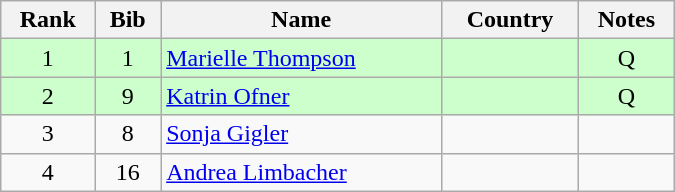<table class="wikitable" style="text-align:center; width:450px">
<tr>
<th>Rank</th>
<th>Bib</th>
<th>Name</th>
<th>Country</th>
<th>Notes</th>
</tr>
<tr bgcolor=ccffcc>
<td>1</td>
<td>1</td>
<td align=left><a href='#'>Marielle Thompson</a></td>
<td align=left></td>
<td>Q</td>
</tr>
<tr bgcolor=ccffcc>
<td>2</td>
<td>9</td>
<td align=left><a href='#'>Katrin Ofner</a></td>
<td align=left></td>
<td>Q</td>
</tr>
<tr>
<td>3</td>
<td>8</td>
<td align=left><a href='#'>Sonja Gigler</a></td>
<td align=left></td>
<td></td>
</tr>
<tr>
<td>4</td>
<td>16</td>
<td align=left><a href='#'>Andrea Limbacher</a></td>
<td align=left></td>
<td></td>
</tr>
</table>
